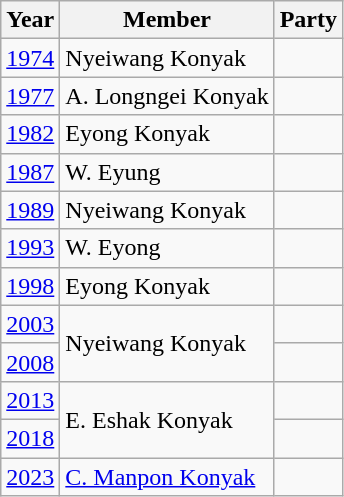<table class="wikitable sortable">
<tr>
<th>Year</th>
<th>Member</th>
<th colspan="2">Party</th>
</tr>
<tr>
<td><a href='#'>1974</a></td>
<td>Nyeiwang Konyak</td>
<td></td>
</tr>
<tr>
<td><a href='#'>1977</a></td>
<td>A. Longngei Konyak</td>
</tr>
<tr>
<td><a href='#'>1982</a></td>
<td>Eyong Konyak</td>
<td></td>
</tr>
<tr>
<td><a href='#'>1987</a></td>
<td>W. Eyung</td>
<td></td>
</tr>
<tr>
<td><a href='#'>1989</a></td>
<td>Nyeiwang Konyak</td>
</tr>
<tr>
<td><a href='#'>1993</a></td>
<td>W. Eyong</td>
<td></td>
</tr>
<tr>
<td><a href='#'>1998</a></td>
<td>Eyong Konyak</td>
<td></td>
</tr>
<tr>
<td><a href='#'>2003</a></td>
<td rowspan=2>Nyeiwang Konyak</td>
<td></td>
</tr>
<tr>
<td><a href='#'>2008</a></td>
</tr>
<tr>
<td><a href='#'>2013</a></td>
<td rowspan=2>E. Eshak Konyak</td>
<td></td>
</tr>
<tr>
<td><a href='#'>2018</a></td>
<td></td>
</tr>
<tr>
<td><a href='#'>2023</a></td>
<td><a href='#'>C. Manpon Konyak</a></td>
<td></td>
</tr>
</table>
